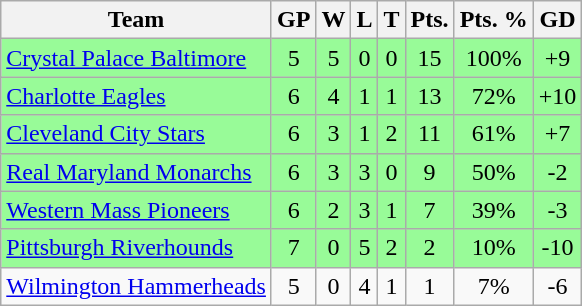<table class="wikitable">
<tr>
<th>Team</th>
<th>GP</th>
<th>W</th>
<th>L</th>
<th>T</th>
<th>Pts.</th>
<th>Pts. %</th>
<th>GD</th>
</tr>
<tr bgcolor=#98FB98>
<td><a href='#'>Crystal Palace Baltimore</a></td>
<td align=center>5</td>
<td align=center>5</td>
<td align=center>0</td>
<td align=center>0</td>
<td align=center>15</td>
<td align=center>100%</td>
<td align=center>+9</td>
</tr>
<tr bgcolor=#98FB98>
<td><a href='#'>Charlotte Eagles</a></td>
<td align=center>6</td>
<td align=center>4</td>
<td align=center>1</td>
<td align=center>1</td>
<td align=center>13</td>
<td align=center>72%</td>
<td align=center>+10</td>
</tr>
<tr bgcolor=#98FB98>
<td><a href='#'>Cleveland City Stars</a></td>
<td align=center>6</td>
<td align=center>3</td>
<td align=center>1</td>
<td align=center>2</td>
<td align=center>11</td>
<td align=center>61%</td>
<td align=center>+7</td>
</tr>
<tr bgcolor=#98FB98>
<td><a href='#'>Real Maryland Monarchs</a></td>
<td align=center>6</td>
<td align=center>3</td>
<td align=center>3</td>
<td align=center>0</td>
<td align=center>9</td>
<td align=center>50%</td>
<td align=center>-2</td>
</tr>
<tr bgcolor=#98FB98>
<td><a href='#'>Western Mass Pioneers</a></td>
<td align=center>6</td>
<td align=center>2</td>
<td align=center>3</td>
<td align=center>1</td>
<td align=center>7</td>
<td align=center>39%</td>
<td align=center>-3</td>
</tr>
<tr bgcolor=#98FB98>
<td><a href='#'>Pittsburgh Riverhounds</a></td>
<td align=center>7</td>
<td align=center>0</td>
<td align=center>5</td>
<td align=center>2</td>
<td align=center>2</td>
<td align=center>10%</td>
<td align=center>-10</td>
</tr>
<tr>
<td><a href='#'>Wilmington Hammerheads</a></td>
<td align=center>5</td>
<td align=center>0</td>
<td align=center>4</td>
<td align=center>1</td>
<td align=center>1</td>
<td align=center>7%</td>
<td align=center>-6</td>
</tr>
</table>
